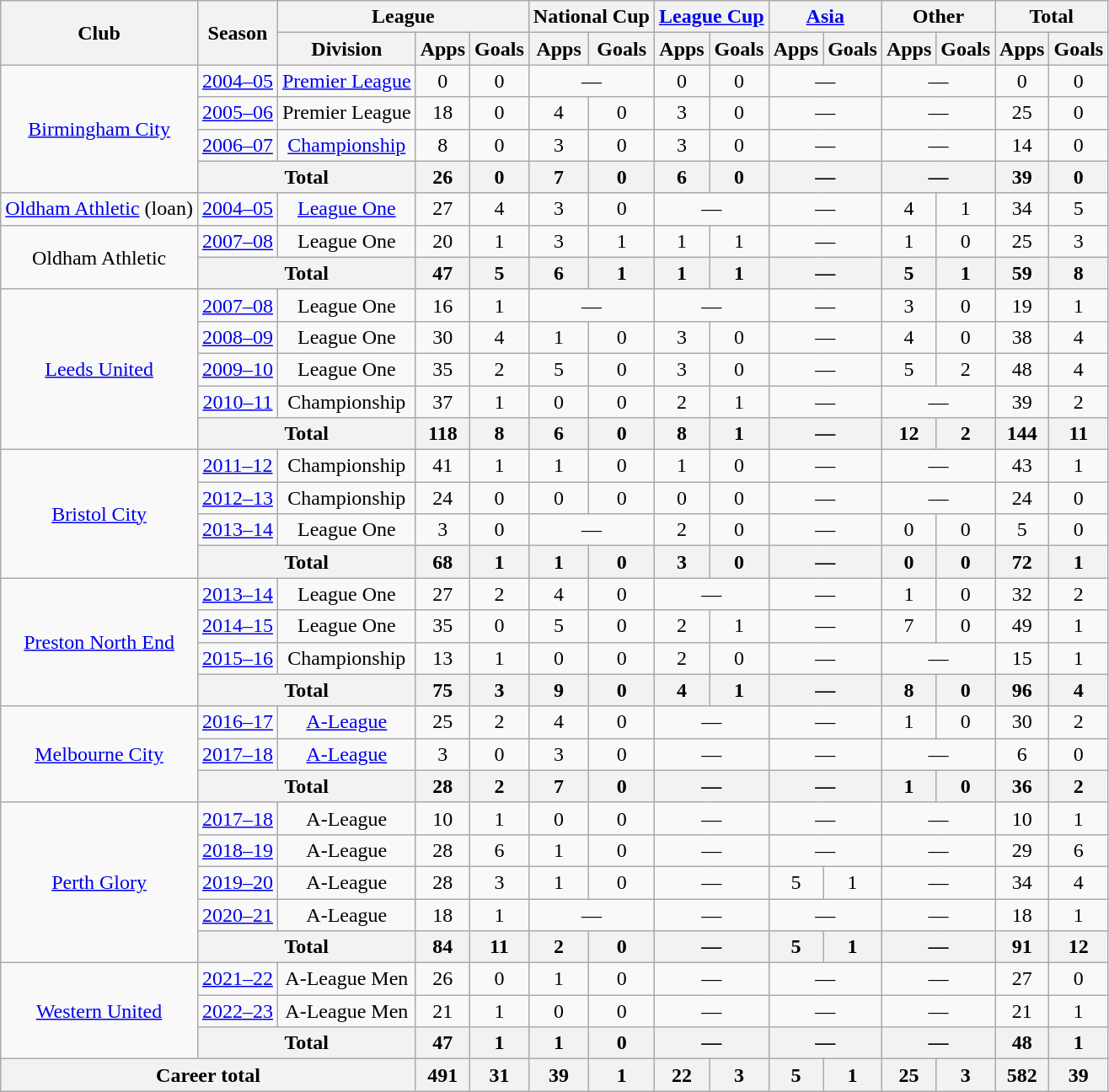<table class="wikitable" style="text-align:center">
<tr>
<th rowspan="2">Club</th>
<th rowspan="2">Season</th>
<th colspan="3">League</th>
<th colspan="2">National Cup</th>
<th colspan="2"><a href='#'>League Cup</a></th>
<th colspan="2"><a href='#'>Asia</a></th>
<th colspan="2">Other</th>
<th colspan="2">Total</th>
</tr>
<tr>
<th>Division</th>
<th>Apps</th>
<th>Goals</th>
<th>Apps</th>
<th>Goals</th>
<th>Apps</th>
<th>Goals</th>
<th>Apps</th>
<th>Goals</th>
<th>Apps</th>
<th>Goals</th>
<th>Apps</th>
<th>Goals</th>
</tr>
<tr>
<td rowspan="4"><a href='#'>Birmingham City</a></td>
<td><a href='#'>2004–05</a></td>
<td><a href='#'>Premier League</a></td>
<td>0</td>
<td>0</td>
<td colspan="2">—</td>
<td>0</td>
<td>0</td>
<td colspan="2">—</td>
<td colspan="2">—</td>
<td>0</td>
<td>0</td>
</tr>
<tr>
<td><a href='#'>2005–06</a></td>
<td>Premier League</td>
<td>18</td>
<td>0</td>
<td>4</td>
<td>0</td>
<td>3</td>
<td>0</td>
<td colspan="2">—</td>
<td colspan="2">—</td>
<td>25</td>
<td>0</td>
</tr>
<tr>
<td><a href='#'>2006–07</a></td>
<td><a href='#'>Championship</a></td>
<td>8</td>
<td>0</td>
<td>3</td>
<td>0</td>
<td>3</td>
<td>0</td>
<td colspan="2">—</td>
<td colspan="2">—</td>
<td>14</td>
<td>0</td>
</tr>
<tr>
<th colspan="2">Total</th>
<th>26</th>
<th>0</th>
<th>7</th>
<th>0</th>
<th>6</th>
<th>0</th>
<th colspan="2">—</th>
<th colspan="2">—</th>
<th>39</th>
<th>0</th>
</tr>
<tr>
<td><a href='#'>Oldham Athletic</a> (loan)</td>
<td><a href='#'>2004–05</a></td>
<td><a href='#'>League One</a></td>
<td>27</td>
<td>4</td>
<td>3</td>
<td>0</td>
<td colspan="2">—</td>
<td colspan="2">—</td>
<td>4</td>
<td>1</td>
<td>34</td>
<td>5</td>
</tr>
<tr>
<td rowspan="2">Oldham Athletic</td>
<td><a href='#'>2007–08</a></td>
<td>League One</td>
<td>20</td>
<td>1</td>
<td>3</td>
<td>1</td>
<td>1</td>
<td>1</td>
<td colspan="2">—</td>
<td>1</td>
<td>0</td>
<td>25</td>
<td>3</td>
</tr>
<tr>
<th colspan="2">Total</th>
<th>47</th>
<th>5</th>
<th>6</th>
<th>1</th>
<th>1</th>
<th>1</th>
<th colspan="2">—</th>
<th>5</th>
<th>1</th>
<th>59</th>
<th>8</th>
</tr>
<tr>
<td rowspan="5"><a href='#'>Leeds United</a></td>
<td><a href='#'>2007–08</a></td>
<td>League One</td>
<td>16</td>
<td>1</td>
<td colspan="2">—</td>
<td colspan="2">—</td>
<td colspan="2">—</td>
<td>3</td>
<td>0</td>
<td>19</td>
<td>1</td>
</tr>
<tr>
<td><a href='#'>2008–09</a></td>
<td>League One</td>
<td>30</td>
<td>4</td>
<td>1</td>
<td>0</td>
<td>3</td>
<td>0</td>
<td colspan="2">—</td>
<td>4</td>
<td>0</td>
<td>38</td>
<td>4</td>
</tr>
<tr>
<td><a href='#'>2009–10</a></td>
<td>League One</td>
<td>35</td>
<td>2</td>
<td>5</td>
<td>0</td>
<td>3</td>
<td>0</td>
<td colspan="2">—</td>
<td>5</td>
<td>2</td>
<td>48</td>
<td>4</td>
</tr>
<tr>
<td><a href='#'>2010–11</a></td>
<td>Championship</td>
<td>37</td>
<td>1</td>
<td>0</td>
<td>0</td>
<td>2</td>
<td>1</td>
<td colspan="2">—</td>
<td colspan="2">—</td>
<td>39</td>
<td>2</td>
</tr>
<tr>
<th colspan="2">Total</th>
<th>118</th>
<th>8</th>
<th>6</th>
<th>0</th>
<th>8</th>
<th>1</th>
<th colspan="2">—</th>
<th>12</th>
<th>2</th>
<th>144</th>
<th>11</th>
</tr>
<tr>
<td rowspan="4"><a href='#'>Bristol City</a></td>
<td><a href='#'>2011–12</a></td>
<td>Championship</td>
<td>41</td>
<td>1</td>
<td>1</td>
<td>0</td>
<td>1</td>
<td>0</td>
<td colspan="2">—</td>
<td colspan="2">—</td>
<td>43</td>
<td>1</td>
</tr>
<tr>
<td><a href='#'>2012–13</a></td>
<td>Championship</td>
<td>24</td>
<td>0</td>
<td>0</td>
<td>0</td>
<td>0</td>
<td>0</td>
<td colspan="2">—</td>
<td colspan="2">—</td>
<td>24</td>
<td>0</td>
</tr>
<tr>
<td><a href='#'>2013–14</a></td>
<td>League One</td>
<td>3</td>
<td>0</td>
<td colspan="2">—</td>
<td>2</td>
<td>0</td>
<td colspan="2">—</td>
<td>0</td>
<td>0</td>
<td>5</td>
<td>0</td>
</tr>
<tr>
<th colspan="2">Total</th>
<th>68</th>
<th>1</th>
<th>1</th>
<th>0</th>
<th>3</th>
<th>0</th>
<th colspan="2">—</th>
<th>0</th>
<th>0</th>
<th>72</th>
<th>1</th>
</tr>
<tr>
<td rowspan="4"><a href='#'>Preston North End</a></td>
<td><a href='#'>2013–14</a></td>
<td>League One</td>
<td>27</td>
<td>2</td>
<td>4</td>
<td>0</td>
<td colspan="2">—</td>
<td colspan="2">—</td>
<td>1</td>
<td>0</td>
<td>32</td>
<td>2</td>
</tr>
<tr>
<td><a href='#'>2014–15</a></td>
<td>League One</td>
<td>35</td>
<td>0</td>
<td>5</td>
<td>0</td>
<td>2</td>
<td>1</td>
<td colspan="2">—</td>
<td>7</td>
<td>0</td>
<td>49</td>
<td>1</td>
</tr>
<tr>
<td><a href='#'>2015–16</a></td>
<td>Championship</td>
<td>13</td>
<td>1</td>
<td>0</td>
<td>0</td>
<td>2</td>
<td>0</td>
<td colspan="2">—</td>
<td colspan="2">—</td>
<td>15</td>
<td>1</td>
</tr>
<tr>
<th colspan="2">Total</th>
<th>75</th>
<th>3</th>
<th>9</th>
<th>0</th>
<th>4</th>
<th>1</th>
<th colspan="2">—</th>
<th>8</th>
<th>0</th>
<th>96</th>
<th>4</th>
</tr>
<tr>
<td rowspan="3"><a href='#'>Melbourne City</a></td>
<td><a href='#'>2016–17</a></td>
<td><a href='#'>A-League</a></td>
<td>25</td>
<td>2</td>
<td>4</td>
<td>0</td>
<td colspan=2>—</td>
<td colspan="2">—</td>
<td>1</td>
<td>0</td>
<td>30</td>
<td>2</td>
</tr>
<tr>
<td><a href='#'>2017–18</a></td>
<td><a href='#'>A-League</a></td>
<td>3</td>
<td>0</td>
<td>3</td>
<td>0</td>
<td colspan="2">—</td>
<td colspan="2">—</td>
<td colspan="2">—</td>
<td>6</td>
<td>0</td>
</tr>
<tr>
<th colspan="2">Total</th>
<th>28</th>
<th>2</th>
<th>7</th>
<th>0</th>
<th colspan="2">—</th>
<th colspan="2">—</th>
<th>1</th>
<th>0</th>
<th>36</th>
<th>2</th>
</tr>
<tr>
<td rowspan="5"><a href='#'>Perth Glory</a></td>
<td><a href='#'>2017–18</a></td>
<td>A-League</td>
<td>10</td>
<td>1</td>
<td>0</td>
<td>0</td>
<td colspan="2">—</td>
<td colspan="2">—</td>
<td colspan="2">—</td>
<td>10</td>
<td>1</td>
</tr>
<tr>
<td><a href='#'>2018–19</a></td>
<td>A-League</td>
<td>28</td>
<td>6</td>
<td>1</td>
<td>0</td>
<td colspan="2">—</td>
<td colspan="2">—</td>
<td colspan="2">—</td>
<td>29</td>
<td>6</td>
</tr>
<tr>
<td><a href='#'>2019–20</a></td>
<td>A-League</td>
<td>28</td>
<td>3</td>
<td>1</td>
<td>0</td>
<td colspan="2">—</td>
<td>5</td>
<td>1</td>
<td colspan="2">—</td>
<td>34</td>
<td>4</td>
</tr>
<tr>
<td><a href='#'>2020–21</a></td>
<td>A-League</td>
<td>18</td>
<td>1</td>
<td colspan="2">—</td>
<td colspan="2">—</td>
<td colspan="2">—</td>
<td colspan="2">—</td>
<td>18</td>
<td>1</td>
</tr>
<tr>
<th colspan="2">Total</th>
<th>84</th>
<th>11</th>
<th>2</th>
<th>0</th>
<th colspan="2">—</th>
<th>5</th>
<th>1</th>
<th colspan="2">—</th>
<th>91</th>
<th>12</th>
</tr>
<tr>
<td rowspan="3"><a href='#'>Western United</a></td>
<td><a href='#'>2021–22</a></td>
<td>A-League Men</td>
<td>26</td>
<td>0</td>
<td>1</td>
<td>0</td>
<td colspan="2">—</td>
<td colspan="2">—</td>
<td colspan="2">—</td>
<td>27</td>
<td>0</td>
</tr>
<tr>
<td><a href='#'>2022–23</a></td>
<td>A-League Men</td>
<td>21</td>
<td>1</td>
<td>0</td>
<td>0</td>
<td colspan="2">—</td>
<td colspan="2">—</td>
<td colspan="2">—</td>
<td>21</td>
<td>1</td>
</tr>
<tr>
<th colspan="2">Total</th>
<th>47</th>
<th>1</th>
<th>1</th>
<th>0</th>
<th colspan="2">—</th>
<th colspan="2">—</th>
<th colspan="2">—</th>
<th>48</th>
<th>1</th>
</tr>
<tr>
<th colspan="3">Career total</th>
<th>491</th>
<th>31</th>
<th>39</th>
<th>1</th>
<th>22</th>
<th>3</th>
<th>5</th>
<th>1</th>
<th>25</th>
<th>3</th>
<th>582</th>
<th>39</th>
</tr>
</table>
